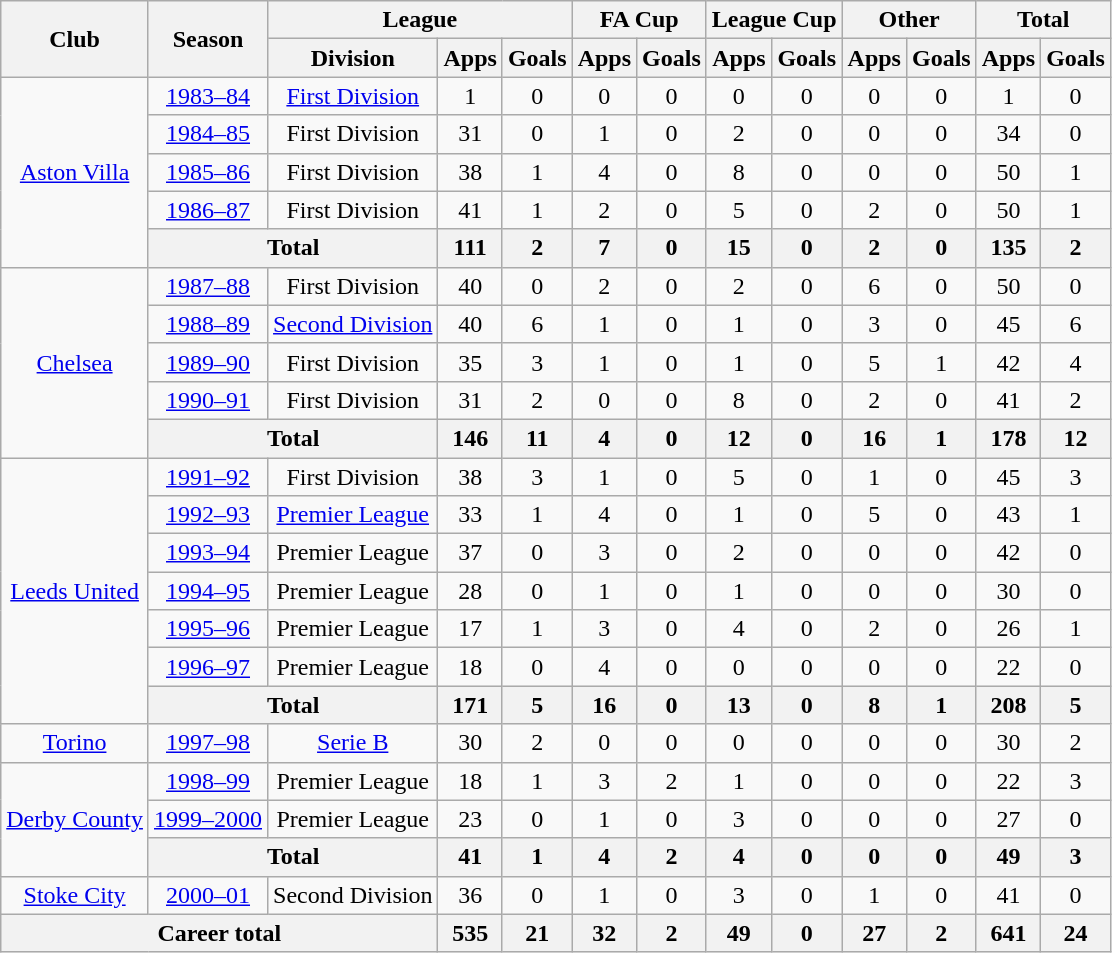<table class="wikitable" style="text-align:center">
<tr>
<th rowspan="2">Club</th>
<th rowspan="2">Season</th>
<th colspan="3">League</th>
<th colspan="2">FA Cup</th>
<th colspan="2">League Cup</th>
<th colspan="2">Other</th>
<th colspan="2">Total</th>
</tr>
<tr>
<th>Division</th>
<th>Apps</th>
<th>Goals</th>
<th>Apps</th>
<th>Goals</th>
<th>Apps</th>
<th>Goals</th>
<th>Apps</th>
<th>Goals</th>
<th>Apps</th>
<th>Goals</th>
</tr>
<tr>
<td rowspan="5"><a href='#'>Aston Villa</a></td>
<td><a href='#'>1983–84</a></td>
<td><a href='#'>First Division</a></td>
<td>1</td>
<td>0</td>
<td>0</td>
<td>0</td>
<td>0</td>
<td>0</td>
<td>0</td>
<td>0</td>
<td>1</td>
<td>0</td>
</tr>
<tr>
<td><a href='#'>1984–85</a></td>
<td>First Division</td>
<td>31</td>
<td>0</td>
<td>1</td>
<td>0</td>
<td>2</td>
<td>0</td>
<td>0</td>
<td>0</td>
<td>34</td>
<td>0</td>
</tr>
<tr>
<td><a href='#'>1985–86</a></td>
<td>First Division</td>
<td>38</td>
<td>1</td>
<td>4</td>
<td>0</td>
<td>8</td>
<td>0</td>
<td>0</td>
<td>0</td>
<td>50</td>
<td>1</td>
</tr>
<tr>
<td><a href='#'>1986–87</a></td>
<td>First Division</td>
<td>41</td>
<td>1</td>
<td>2</td>
<td>0</td>
<td>5</td>
<td>0</td>
<td>2</td>
<td>0</td>
<td>50</td>
<td>1</td>
</tr>
<tr>
<th colspan="2">Total</th>
<th>111</th>
<th>2</th>
<th>7</th>
<th>0</th>
<th>15</th>
<th>0</th>
<th>2</th>
<th>0</th>
<th>135</th>
<th>2</th>
</tr>
<tr>
<td rowspan="5"><a href='#'>Chelsea</a></td>
<td><a href='#'>1987–88</a></td>
<td>First Division</td>
<td>40</td>
<td>0</td>
<td>2</td>
<td>0</td>
<td>2</td>
<td>0</td>
<td>6</td>
<td>0</td>
<td>50</td>
<td>0</td>
</tr>
<tr>
<td><a href='#'>1988–89</a></td>
<td><a href='#'>Second Division</a></td>
<td>40</td>
<td>6</td>
<td>1</td>
<td>0</td>
<td>1</td>
<td>0</td>
<td>3</td>
<td>0</td>
<td>45</td>
<td>6</td>
</tr>
<tr>
<td><a href='#'>1989–90</a></td>
<td>First Division</td>
<td>35</td>
<td>3</td>
<td>1</td>
<td>0</td>
<td>1</td>
<td>0</td>
<td>5</td>
<td>1</td>
<td>42</td>
<td>4</td>
</tr>
<tr>
<td><a href='#'>1990–91</a></td>
<td>First Division</td>
<td>31</td>
<td>2</td>
<td>0</td>
<td>0</td>
<td>8</td>
<td>0</td>
<td>2</td>
<td>0</td>
<td>41</td>
<td>2</td>
</tr>
<tr>
<th colspan="2">Total</th>
<th>146</th>
<th>11</th>
<th>4</th>
<th>0</th>
<th>12</th>
<th>0</th>
<th>16</th>
<th>1</th>
<th>178</th>
<th>12</th>
</tr>
<tr>
<td rowspan="7"><a href='#'>Leeds United</a></td>
<td><a href='#'>1991–92</a></td>
<td>First Division</td>
<td>38</td>
<td>3</td>
<td>1</td>
<td>0</td>
<td>5</td>
<td>0</td>
<td>1</td>
<td>0</td>
<td>45</td>
<td>3</td>
</tr>
<tr>
<td><a href='#'>1992–93</a></td>
<td><a href='#'>Premier League</a></td>
<td>33</td>
<td>1</td>
<td>4</td>
<td>0</td>
<td>1</td>
<td>0</td>
<td>5</td>
<td>0</td>
<td>43</td>
<td>1</td>
</tr>
<tr>
<td><a href='#'>1993–94</a></td>
<td>Premier League</td>
<td>37</td>
<td>0</td>
<td>3</td>
<td>0</td>
<td>2</td>
<td>0</td>
<td>0</td>
<td>0</td>
<td>42</td>
<td>0</td>
</tr>
<tr>
<td><a href='#'>1994–95</a></td>
<td>Premier League</td>
<td>28</td>
<td>0</td>
<td>1</td>
<td>0</td>
<td>1</td>
<td>0</td>
<td>0</td>
<td>0</td>
<td>30</td>
<td>0</td>
</tr>
<tr>
<td><a href='#'>1995–96</a></td>
<td>Premier League</td>
<td>17</td>
<td>1</td>
<td>3</td>
<td>0</td>
<td>4</td>
<td>0</td>
<td>2</td>
<td>0</td>
<td>26</td>
<td>1</td>
</tr>
<tr>
<td><a href='#'>1996–97</a></td>
<td>Premier League</td>
<td>18</td>
<td>0</td>
<td>4</td>
<td>0</td>
<td>0</td>
<td>0</td>
<td>0</td>
<td>0</td>
<td>22</td>
<td>0</td>
</tr>
<tr>
<th colspan="2">Total</th>
<th>171</th>
<th>5</th>
<th>16</th>
<th>0</th>
<th>13</th>
<th>0</th>
<th>8</th>
<th>1</th>
<th>208</th>
<th>5</th>
</tr>
<tr>
<td><a href='#'>Torino</a></td>
<td><a href='#'>1997–98</a></td>
<td><a href='#'>Serie B</a></td>
<td>30</td>
<td>2</td>
<td>0</td>
<td>0</td>
<td>0</td>
<td>0</td>
<td>0</td>
<td>0</td>
<td>30</td>
<td>2</td>
</tr>
<tr>
<td rowspan="3"><a href='#'>Derby County</a></td>
<td><a href='#'>1998–99</a></td>
<td>Premier League</td>
<td>18</td>
<td>1</td>
<td>3</td>
<td>2</td>
<td>1</td>
<td>0</td>
<td>0</td>
<td>0</td>
<td>22</td>
<td>3</td>
</tr>
<tr>
<td><a href='#'>1999–2000</a></td>
<td>Premier League</td>
<td>23</td>
<td>0</td>
<td>1</td>
<td>0</td>
<td>3</td>
<td>0</td>
<td>0</td>
<td>0</td>
<td>27</td>
<td>0</td>
</tr>
<tr>
<th colspan="2">Total</th>
<th>41</th>
<th>1</th>
<th>4</th>
<th>2</th>
<th>4</th>
<th>0</th>
<th>0</th>
<th>0</th>
<th>49</th>
<th>3</th>
</tr>
<tr>
<td><a href='#'>Stoke City</a></td>
<td><a href='#'>2000–01</a></td>
<td>Second Division</td>
<td>36</td>
<td>0</td>
<td>1</td>
<td>0</td>
<td>3</td>
<td>0</td>
<td>1</td>
<td>0</td>
<td>41</td>
<td>0</td>
</tr>
<tr>
<th colspan="3">Career total</th>
<th>535</th>
<th>21</th>
<th>32</th>
<th>2</th>
<th>49</th>
<th>0</th>
<th>27</th>
<th>2</th>
<th>641</th>
<th>24</th>
</tr>
</table>
